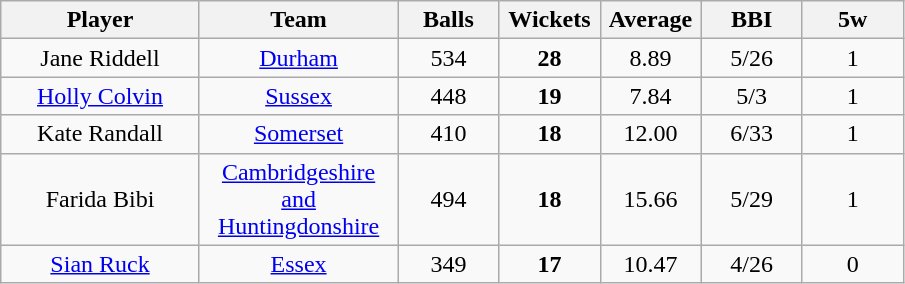<table class="wikitable" style="text-align:center">
<tr>
<th width=125>Player</th>
<th width=125>Team</th>
<th width=60>Balls</th>
<th width=60>Wickets</th>
<th width=60>Average</th>
<th width=60>BBI</th>
<th width=60>5w</th>
</tr>
<tr>
<td>Jane Riddell</td>
<td><a href='#'>Durham</a></td>
<td>534</td>
<td><strong>28</strong></td>
<td>8.89</td>
<td>5/26</td>
<td>1</td>
</tr>
<tr>
<td><a href='#'>Holly Colvin</a></td>
<td><a href='#'>Sussex</a></td>
<td>448</td>
<td><strong>19</strong></td>
<td>7.84</td>
<td>5/3</td>
<td>1</td>
</tr>
<tr>
<td>Kate Randall</td>
<td><a href='#'>Somerset</a></td>
<td>410</td>
<td><strong>18</strong></td>
<td>12.00</td>
<td>6/33</td>
<td>1</td>
</tr>
<tr>
<td>Farida Bibi</td>
<td><a href='#'>Cambridgeshire and Huntingdonshire</a></td>
<td>494</td>
<td><strong>18</strong></td>
<td>15.66</td>
<td>5/29</td>
<td>1</td>
</tr>
<tr>
<td><a href='#'>Sian Ruck</a></td>
<td><a href='#'>Essex</a></td>
<td>349</td>
<td><strong>17</strong></td>
<td>10.47</td>
<td>4/26</td>
<td>0</td>
</tr>
</table>
